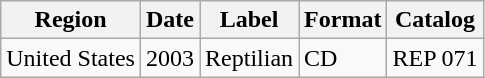<table class="wikitable">
<tr>
<th>Region</th>
<th>Date</th>
<th>Label</th>
<th>Format</th>
<th>Catalog</th>
</tr>
<tr>
<td>United States</td>
<td>2003</td>
<td>Reptilian</td>
<td>CD</td>
<td>REP 071</td>
</tr>
</table>
